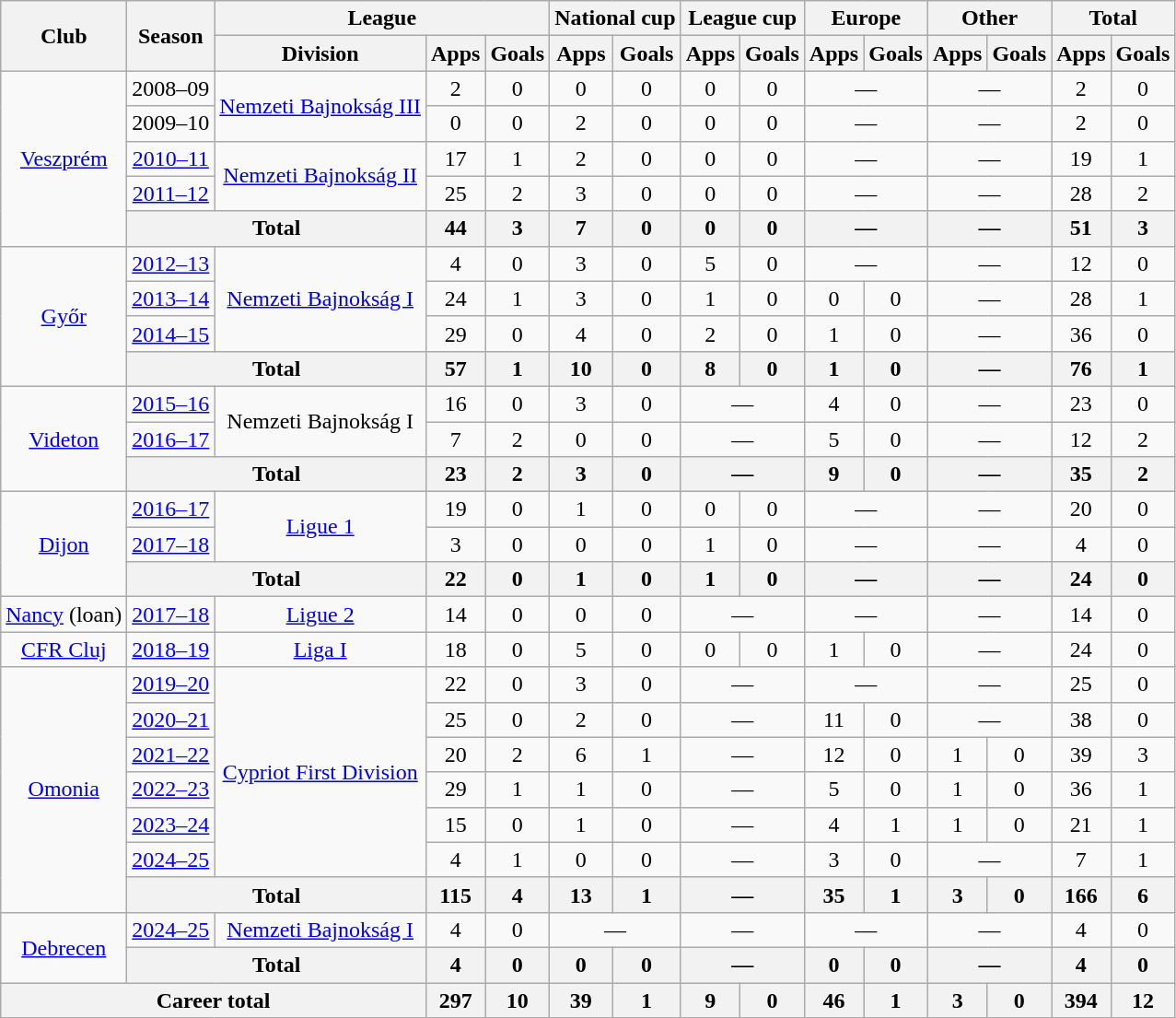<table class="wikitable" style="text-align: center">
<tr>
<th rowspan="2">Club</th>
<th rowspan="2">Season</th>
<th colspan="3">League</th>
<th colspan="2">National cup</th>
<th colspan="2">League cup</th>
<th colspan="2">Europe</th>
<th colspan="2">Other</th>
<th colspan="2">Total</th>
</tr>
<tr>
<th>Division</th>
<th>Apps</th>
<th>Goals</th>
<th>Apps</th>
<th>Goals</th>
<th>Apps</th>
<th>Goals</th>
<th>Apps</th>
<th>Goals</th>
<th>Apps</th>
<th>Goals</th>
<th>Apps</th>
<th>Goals</th>
</tr>
<tr>
<td rowspan="5"><a href='#'>Veszprém</a></td>
<td>2008–09</td>
<td rowspan="2"><a href='#'>Nemzeti Bajnokság III</a></td>
<td>2</td>
<td>0</td>
<td>0</td>
<td>0</td>
<td>0</td>
<td>0</td>
<td colspan="2">—</td>
<td colspan="2">—</td>
<td>2</td>
<td>0</td>
</tr>
<tr>
<td>2009–10</td>
<td>0</td>
<td>0</td>
<td>2</td>
<td>0</td>
<td>0</td>
<td>0</td>
<td colspan="2">—</td>
<td colspan="2">—</td>
<td>2</td>
<td>0</td>
</tr>
<tr>
<td><a href='#'>2010–11</a></td>
<td rowspan="2"><a href='#'>Nemzeti Bajnokság II</a></td>
<td>17</td>
<td>1</td>
<td>2</td>
<td>0</td>
<td>0</td>
<td>0</td>
<td colspan="2">—</td>
<td colspan="2">—</td>
<td>19</td>
<td>1</td>
</tr>
<tr>
<td><a href='#'>2011–12</a></td>
<td>25</td>
<td>2</td>
<td>3</td>
<td>0</td>
<td>0</td>
<td>0</td>
<td colspan="2">—</td>
<td colspan="2">—</td>
<td>28</td>
<td>2</td>
</tr>
<tr>
<th colspan="2">Total</th>
<th>44</th>
<th>3</th>
<th>7</th>
<th>0</th>
<th>0</th>
<th>0</th>
<th colspan="2">—</th>
<th colspan="2">—</th>
<th>51</th>
<th>3</th>
</tr>
<tr>
<td rowspan="4"><a href='#'>Győr</a></td>
<td><a href='#'>2012–13</a></td>
<td rowspan="3"><a href='#'>Nemzeti Bajnokság I</a></td>
<td>4</td>
<td>0</td>
<td>3</td>
<td>0</td>
<td>5</td>
<td>0</td>
<td colspan="2">—</td>
<td colspan="2">—</td>
<td>12</td>
<td>0</td>
</tr>
<tr>
<td><a href='#'>2013–14</a></td>
<td>24</td>
<td>1</td>
<td>3</td>
<td>0</td>
<td>1</td>
<td>0</td>
<td>0</td>
<td>0</td>
<td colspan="2">—</td>
<td>28</td>
<td>1</td>
</tr>
<tr>
<td><a href='#'>2014–15</a></td>
<td>29</td>
<td>0</td>
<td>4</td>
<td>0</td>
<td>2</td>
<td>0</td>
<td>1</td>
<td>0</td>
<td colspan="2">—</td>
<td>36</td>
<td>0</td>
</tr>
<tr>
<th colspan="2">Total</th>
<th>57</th>
<th>1</th>
<th>10</th>
<th>0</th>
<th>8</th>
<th>0</th>
<th>1</th>
<th>0</th>
<th colspan="2">—</th>
<th>76</th>
<th>1</th>
</tr>
<tr>
<td rowspan="3"><a href='#'>Videton</a></td>
<td><a href='#'>2015–16</a></td>
<td rowspan="2">Nemzeti Bajnokság I</td>
<td>16</td>
<td>0</td>
<td>3</td>
<td>0</td>
<td colspan="2">—</td>
<td>4</td>
<td>0</td>
<td colspan="2">—</td>
<td>23</td>
<td>0</td>
</tr>
<tr>
<td><a href='#'>2016–17</a></td>
<td>7</td>
<td>2</td>
<td>0</td>
<td>0</td>
<td colspan="2">—</td>
<td>5</td>
<td>0</td>
<td colspan="2">—</td>
<td>12</td>
<td>2</td>
</tr>
<tr>
<th colspan="2">Total</th>
<th>23</th>
<th>2</th>
<th>3</th>
<th>0</th>
<th colspan="2">—</th>
<th>9</th>
<th>0</th>
<th colspan="2">—</th>
<th>35</th>
<th>2</th>
</tr>
<tr>
<td rowspan="3"><a href='#'>Dijon</a></td>
<td><a href='#'>2016–17</a></td>
<td rowspan="2"><a href='#'>Ligue 1</a></td>
<td>19</td>
<td>0</td>
<td>1</td>
<td>0</td>
<td>0</td>
<td>0</td>
<td colspan="2">—</td>
<td colspan="2">—</td>
<td>20</td>
<td>0</td>
</tr>
<tr>
<td><a href='#'>2017–18</a></td>
<td>3</td>
<td>0</td>
<td>0</td>
<td>0</td>
<td>1</td>
<td>0</td>
<td colspan="2">—</td>
<td colspan="2">—</td>
<td>4</td>
<td>0</td>
</tr>
<tr>
<th colspan="2">Total</th>
<th>22</th>
<th>0</th>
<th>1</th>
<th>0</th>
<th>1</th>
<th>0</th>
<th colspan="2">—</th>
<th colspan="2">—</th>
<th>24</th>
<th>0</th>
</tr>
<tr>
<td><a href='#'>Nancy</a> (loan)</td>
<td><a href='#'>2017–18</a></td>
<td><a href='#'>Ligue 2</a></td>
<td>14</td>
<td>0</td>
<td>0</td>
<td>0</td>
<td colspan="2">—</td>
<td colspan="2">—</td>
<td colspan="2">—</td>
<td>14</td>
<td>0</td>
</tr>
<tr>
<td><a href='#'>CFR Cluj</a></td>
<td><a href='#'>2018–19</a></td>
<td><a href='#'>Liga I</a></td>
<td>18</td>
<td>0</td>
<td>5</td>
<td>0</td>
<td>0</td>
<td>0</td>
<td>1</td>
<td>0</td>
<td colspan="2">—</td>
<td>24</td>
<td>0</td>
</tr>
<tr>
<td rowspan="7"><a href='#'>Omonia</a></td>
<td><a href='#'>2019–20</a></td>
<td rowspan="6"><a href='#'>Cypriot First Division</a></td>
<td>22</td>
<td>0</td>
<td>3</td>
<td>0</td>
<td colspan="2">—</td>
<td colspan="2">—</td>
<td colspan="2">—</td>
<td>25</td>
<td>0</td>
</tr>
<tr>
<td><a href='#'>2020–21</a></td>
<td>25</td>
<td>0</td>
<td>2</td>
<td>0</td>
<td colspan="2">—</td>
<td>11</td>
<td>0</td>
<td colspan="2">—</td>
<td>38</td>
<td>0</td>
</tr>
<tr>
<td><a href='#'>2021–22</a></td>
<td>20</td>
<td>2</td>
<td>6</td>
<td>1</td>
<td colspan="2">—</td>
<td>12</td>
<td>0</td>
<td>1</td>
<td>0</td>
<td>39</td>
<td>3</td>
</tr>
<tr>
<td><a href='#'>2022–23</a></td>
<td>29</td>
<td>1</td>
<td>1</td>
<td>0</td>
<td colspan="2">—</td>
<td>5</td>
<td>0</td>
<td>1</td>
<td>0</td>
<td>36</td>
<td>1</td>
</tr>
<tr>
<td><a href='#'>2023–24</a></td>
<td>15</td>
<td>0</td>
<td>1</td>
<td>0</td>
<td colspan="2">—</td>
<td>4</td>
<td>1</td>
<td>1</td>
<td>0</td>
<td>21</td>
<td>1</td>
</tr>
<tr>
<td><a href='#'>2024–25</a></td>
<td>4</td>
<td>1</td>
<td>0</td>
<td>0</td>
<td colspan="2">—</td>
<td>3</td>
<td>0</td>
<td colspan="2">—</td>
<td>7</td>
<td>1</td>
</tr>
<tr>
<th colspan="2">Total</th>
<th>115</th>
<th>4</th>
<th>13</th>
<th>1</th>
<th colspan="2">—</th>
<th>35</th>
<th>1</th>
<th>3</th>
<th>0</th>
<th>166</th>
<th>6</th>
</tr>
<tr>
<td rowspan="2"><a href='#'>Debrecen</a></td>
<td><a href='#'>2024–25</a></td>
<td rowspan="1"><a href='#'>Nemzeti Bajnokság I</a></td>
<td>4</td>
<td>0</td>
<td colspan="2">—</td>
<td colspan="2">—</td>
<td colspan="2">—</td>
<td colspan="2">—</td>
<td>4</td>
<td>0</td>
</tr>
<tr>
<th colspan="2">Total</th>
<th>4</th>
<th>0</th>
<th>0</th>
<th>0</th>
<th colspan="2">—</th>
<th>0</th>
<th>0</th>
<th colspan="2">—</th>
<th>4</th>
<th>0</th>
</tr>
<tr>
<th colspan="3">Career total</th>
<th>297</th>
<th>10</th>
<th>39</th>
<th>1</th>
<th>9</th>
<th>0</th>
<th>46</th>
<th>1</th>
<th>3</th>
<th>0</th>
<th>394</th>
<th>12</th>
</tr>
</table>
